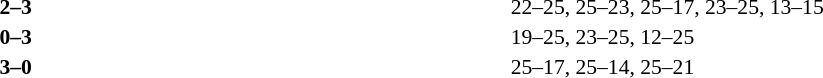<table width=100% cellspacing=1>
<tr>
<th width=20%></th>
<th width=12%></th>
<th width=20%></th>
<th width=33%></th>
<td></td>
</tr>
<tr style=font-size:90%>
<td align=right></td>
<td align=center><strong>2–3</strong></td>
<td><strong></strong></td>
<td>22–25, 25–23, 25–17, 23–25, 13–15</td>
<td></td>
</tr>
<tr style=font-size:90%>
<td align=right></td>
<td align=center><strong>0–3</strong></td>
<td><strong></strong></td>
<td>19–25, 23–25, 12–25</td>
<td></td>
</tr>
<tr style=font-size:90%>
<td align=right><strong></strong></td>
<td align=center><strong>3–0</strong></td>
<td></td>
<td>25–17, 25–14, 25–21</td>
</tr>
</table>
